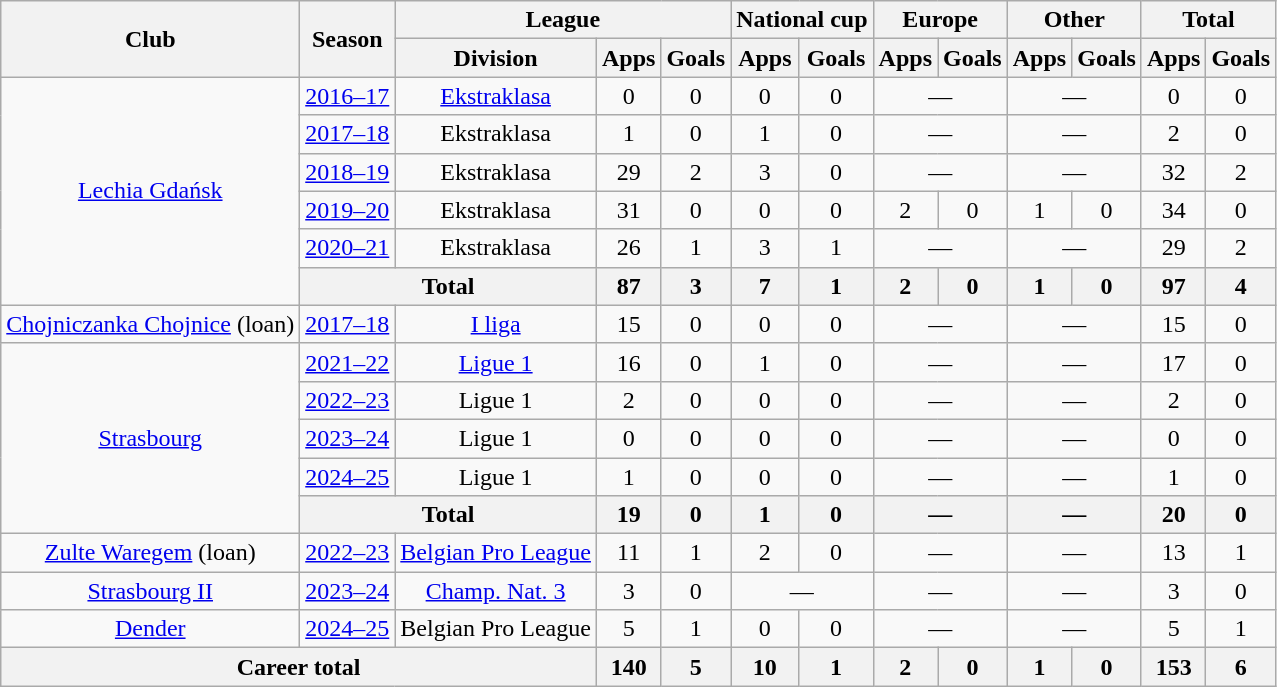<table class=wikitable style=text-align:center>
<tr>
<th rowspan=2>Club</th>
<th rowspan=2>Season</th>
<th colspan=3>League</th>
<th colspan=2>National cup</th>
<th colspan=2>Europe</th>
<th colspan=2>Other</th>
<th colspan=2>Total</th>
</tr>
<tr>
<th>Division</th>
<th>Apps</th>
<th>Goals</th>
<th>Apps</th>
<th>Goals</th>
<th>Apps</th>
<th>Goals</th>
<th>Apps</th>
<th>Goals</th>
<th>Apps</th>
<th>Goals</th>
</tr>
<tr>
<td rowspan="6"><a href='#'>Lechia Gdańsk</a></td>
<td><a href='#'>2016–17</a></td>
<td><a href='#'>Ekstraklasa</a></td>
<td>0</td>
<td>0</td>
<td>0</td>
<td>0</td>
<td colspan="2">—</td>
<td colspan="2">—</td>
<td>0</td>
<td>0</td>
</tr>
<tr>
<td><a href='#'>2017–18</a></td>
<td>Ekstraklasa</td>
<td>1</td>
<td>0</td>
<td>1</td>
<td>0</td>
<td colspan="2">—</td>
<td colspan="2">—</td>
<td>2</td>
<td>0</td>
</tr>
<tr>
<td><a href='#'>2018–19</a></td>
<td>Ekstraklasa</td>
<td>29</td>
<td>2</td>
<td>3</td>
<td>0</td>
<td colspan="2">—</td>
<td colspan="2">—</td>
<td>32</td>
<td>2</td>
</tr>
<tr>
<td><a href='#'>2019–20</a></td>
<td>Ekstraklasa</td>
<td>31</td>
<td>0</td>
<td>0</td>
<td>0</td>
<td>2</td>
<td>0</td>
<td>1</td>
<td>0</td>
<td>34</td>
<td>0</td>
</tr>
<tr>
<td><a href='#'>2020–21</a></td>
<td>Ekstraklasa</td>
<td>26</td>
<td>1</td>
<td>3</td>
<td>1</td>
<td colspan="2">—</td>
<td colspan="2">—</td>
<td>29</td>
<td>2</td>
</tr>
<tr>
<th colspan=2>Total</th>
<th>87</th>
<th>3</th>
<th>7</th>
<th>1</th>
<th>2</th>
<th>0</th>
<th>1</th>
<th>0</th>
<th>97</th>
<th>4</th>
</tr>
<tr>
<td><a href='#'>Chojniczanka Chojnice</a>  (loan)</td>
<td><a href='#'>2017–18</a></td>
<td><a href='#'>I liga</a></td>
<td>15</td>
<td>0</td>
<td>0</td>
<td>0</td>
<td colspan="2">—</td>
<td colspan="2">—</td>
<td>15</td>
<td>0</td>
</tr>
<tr>
<td rowspan="5"><a href='#'>Strasbourg</a></td>
<td><a href='#'>2021–22</a></td>
<td><a href='#'>Ligue 1</a></td>
<td>16</td>
<td>0</td>
<td>1</td>
<td>0</td>
<td colspan="2">—</td>
<td colspan="2">—</td>
<td>17</td>
<td>0</td>
</tr>
<tr>
<td><a href='#'>2022–23</a></td>
<td>Ligue 1</td>
<td>2</td>
<td>0</td>
<td>0</td>
<td>0</td>
<td colspan="2">—</td>
<td colspan="2">—</td>
<td>2</td>
<td>0</td>
</tr>
<tr>
<td><a href='#'>2023–24</a></td>
<td>Ligue 1</td>
<td>0</td>
<td>0</td>
<td>0</td>
<td>0</td>
<td colspan="2">—</td>
<td colspan="2">—</td>
<td>0</td>
<td>0</td>
</tr>
<tr>
<td><a href='#'>2024–25</a></td>
<td>Ligue 1</td>
<td>1</td>
<td>0</td>
<td>0</td>
<td>0</td>
<td colspan="2">—</td>
<td colspan="2">—</td>
<td>1</td>
<td>0</td>
</tr>
<tr>
<th colspan=2>Total</th>
<th>19</th>
<th>0</th>
<th>1</th>
<th>0</th>
<th colspan="2">—</th>
<th colspan="2">—</th>
<th>20</th>
<th>0</th>
</tr>
<tr>
<td><a href='#'>Zulte Waregem</a> (loan)</td>
<td><a href='#'>2022–23</a></td>
<td><a href='#'>Belgian Pro League</a></td>
<td>11</td>
<td>1</td>
<td>2</td>
<td>0</td>
<td colspan="2">—</td>
<td colspan="2">—</td>
<td>13</td>
<td>1</td>
</tr>
<tr>
<td><a href='#'>Strasbourg II</a></td>
<td><a href='#'>2023–24</a></td>
<td><a href='#'>Champ. Nat. 3</a></td>
<td>3</td>
<td>0</td>
<td colspan="2">—</td>
<td colspan="2">—</td>
<td colspan="2">—</td>
<td>3</td>
<td>0</td>
</tr>
<tr>
<td><a href='#'>Dender</a></td>
<td><a href='#'>2024–25</a></td>
<td>Belgian Pro League</td>
<td>5</td>
<td>1</td>
<td>0</td>
<td>0</td>
<td colspan="2">—</td>
<td colspan="2">—</td>
<td>5</td>
<td>1</td>
</tr>
<tr>
<th colspan=3>Career total</th>
<th>140</th>
<th>5</th>
<th>10</th>
<th>1</th>
<th>2</th>
<th>0</th>
<th>1</th>
<th>0</th>
<th>153</th>
<th>6</th>
</tr>
</table>
